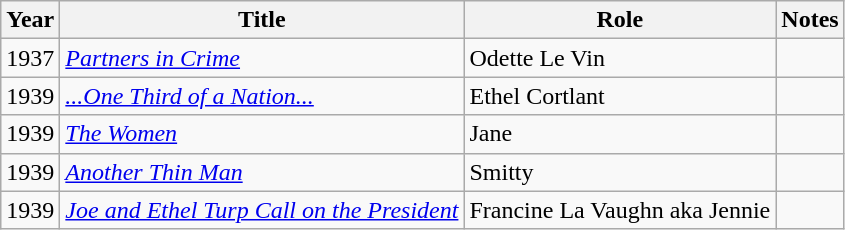<table class="wikitable">
<tr>
<th>Year</th>
<th>Title</th>
<th>Role</th>
<th>Notes</th>
</tr>
<tr>
<td>1937</td>
<td><em><a href='#'>Partners in Crime</a></em></td>
<td>Odette Le Vin</td>
<td></td>
</tr>
<tr>
<td>1939</td>
<td><em><a href='#'>...One Third of a Nation...</a></em></td>
<td>Ethel Cortlant</td>
<td></td>
</tr>
<tr>
<td>1939</td>
<td><em><a href='#'>The Women</a></em></td>
<td>Jane</td>
<td></td>
</tr>
<tr>
<td>1939</td>
<td><em><a href='#'>Another Thin Man</a></em></td>
<td>Smitty</td>
<td></td>
</tr>
<tr>
<td>1939</td>
<td><em><a href='#'>Joe and Ethel Turp Call on the President</a></em></td>
<td>Francine La Vaughn aka Jennie</td>
<td></td>
</tr>
</table>
